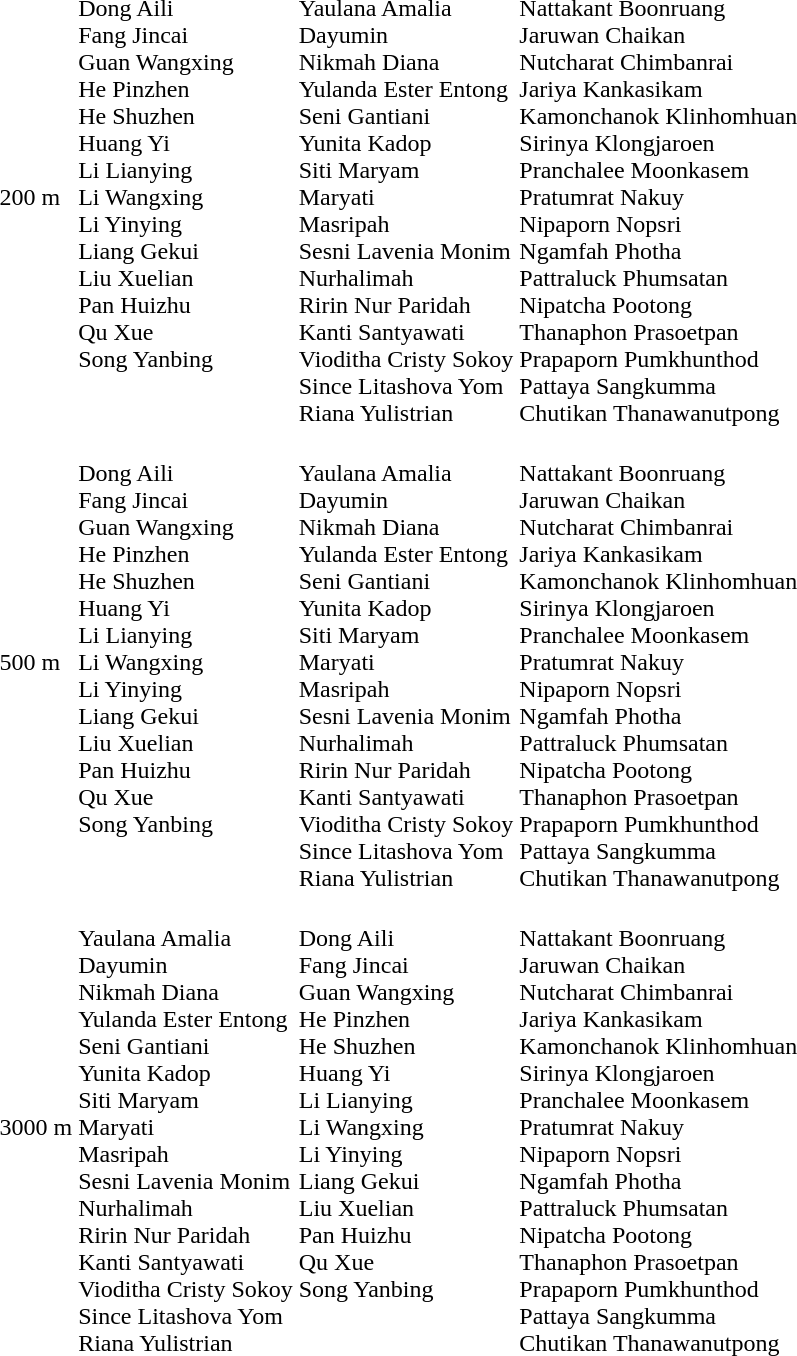<table>
<tr>
<td>200 m</td>
<td valign=top><br>Dong Aili<br>Fang Jincai<br>Guan Wangxing<br>He Pinzhen<br>He Shuzhen<br>Huang Yi<br>Li Lianying<br>Li Wangxing<br>Li Yinying<br>Liang Gekui<br>Liu Xuelian<br>Pan Huizhu<br>Qu Xue<br>Song Yanbing</td>
<td><br>Yaulana Amalia<br>Dayumin<br>Nikmah Diana<br>Yulanda Ester Entong<br>Seni Gantiani<br>Yunita Kadop<br>Siti Maryam<br>Maryati<br>Masripah<br>Sesni Lavenia Monim<br>Nurhalimah<br>Ririn Nur Paridah<br>Kanti Santyawati<br>Vioditha Cristy Sokoy<br>Since Litashova Yom<br>Riana Yulistrian</td>
<td><br>Nattakant Boonruang<br>Jaruwan Chaikan<br>Nutcharat Chimbanrai<br>Jariya Kankasikam<br>Kamonchanok Klinhomhuan<br>Sirinya Klongjaroen<br>Pranchalee Moonkasem<br>Pratumrat Nakuy<br>Nipaporn Nopsri<br>Ngamfah Photha<br>Pattraluck Phumsatan<br>Nipatcha Pootong<br>Thanaphon Prasoetpan<br>Prapaporn Pumkhunthod<br>Pattaya Sangkumma<br>Chutikan Thanawanutpong</td>
</tr>
<tr>
<td>500 m</td>
<td valign=top><br>Dong Aili<br>Fang Jincai<br>Guan Wangxing<br>He Pinzhen<br>He Shuzhen<br>Huang Yi<br>Li Lianying<br>Li Wangxing<br>Li Yinying<br>Liang Gekui<br>Liu Xuelian<br>Pan Huizhu<br>Qu Xue<br>Song Yanbing</td>
<td><br>Yaulana Amalia<br>Dayumin<br>Nikmah Diana<br>Yulanda Ester Entong<br>Seni Gantiani<br>Yunita Kadop<br>Siti Maryam<br>Maryati<br>Masripah<br>Sesni Lavenia Monim<br>Nurhalimah<br>Ririn Nur Paridah<br>Kanti Santyawati<br>Vioditha Cristy Sokoy<br>Since Litashova Yom<br>Riana Yulistrian</td>
<td><br>Nattakant Boonruang<br>Jaruwan Chaikan<br>Nutcharat Chimbanrai<br>Jariya Kankasikam<br>Kamonchanok Klinhomhuan<br>Sirinya Klongjaroen<br>Pranchalee Moonkasem<br>Pratumrat Nakuy<br>Nipaporn Nopsri<br>Ngamfah Photha<br>Pattraluck Phumsatan<br>Nipatcha Pootong<br>Thanaphon Prasoetpan<br>Prapaporn Pumkhunthod<br>Pattaya Sangkumma<br>Chutikan Thanawanutpong</td>
</tr>
<tr>
<td>3000 m</td>
<td><br>Yaulana Amalia<br>Dayumin<br>Nikmah Diana<br>Yulanda Ester Entong<br>Seni Gantiani<br>Yunita Kadop<br>Siti Maryam<br>Maryati<br>Masripah<br>Sesni Lavenia Monim<br>Nurhalimah<br>Ririn Nur Paridah<br>Kanti Santyawati<br>Vioditha Cristy Sokoy<br>Since Litashova Yom<br>Riana Yulistrian</td>
<td valign=top><br>Dong Aili<br>Fang Jincai<br>Guan Wangxing<br>He Pinzhen<br>He Shuzhen<br>Huang Yi<br>Li Lianying<br>Li Wangxing<br>Li Yinying<br>Liang Gekui<br>Liu Xuelian<br>Pan Huizhu<br>Qu Xue<br>Song Yanbing</td>
<td><br>Nattakant Boonruang<br>Jaruwan Chaikan<br>Nutcharat Chimbanrai<br>Jariya Kankasikam<br>Kamonchanok Klinhomhuan<br>Sirinya Klongjaroen<br>Pranchalee Moonkasem<br>Pratumrat Nakuy<br>Nipaporn Nopsri<br>Ngamfah Photha<br>Pattraluck Phumsatan<br>Nipatcha Pootong<br>Thanaphon Prasoetpan<br>Prapaporn Pumkhunthod<br>Pattaya Sangkumma<br>Chutikan Thanawanutpong</td>
</tr>
</table>
